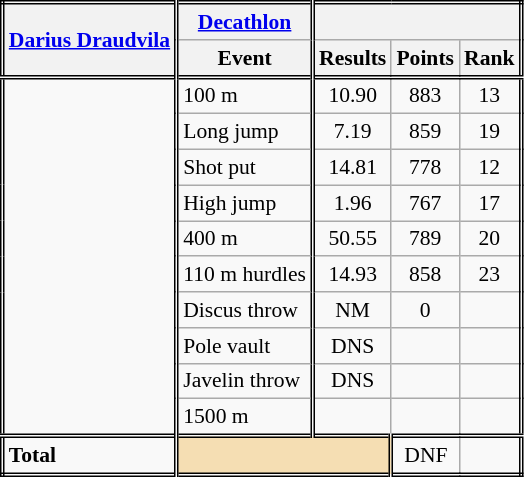<table class=wikitable style="font-size:90%; border: double;">
<tr>
<th style="border-right:double" rowspan="2"><a href='#'>Darius Draudvila</a></th>
<th style="border-right:double"><a href='#'>Decathlon</a></th>
<th colspan="3"></th>
</tr>
<tr>
<th style="border-right:double">Event</th>
<th>Results</th>
<th>Points</th>
<th>Rank</th>
</tr>
<tr style="border-top: double;">
<td style="border-right:double" rowspan="10"></td>
<td style="border-right:double">100 m</td>
<td align=center>10.90</td>
<td align=center>883</td>
<td align=center>13</td>
</tr>
<tr>
<td style="border-right:double">Long jump</td>
<td align=center>7.19</td>
<td align=center>859</td>
<td align=center>19</td>
</tr>
<tr>
<td style="border-right:double">Shot put</td>
<td align=center>14.81</td>
<td align=center>778</td>
<td align=center>12</td>
</tr>
<tr>
<td style="border-right:double">High jump</td>
<td align=center>1.96</td>
<td align=center>767</td>
<td align=center>17</td>
</tr>
<tr>
<td style="border-right:double">400 m</td>
<td align=center>50.55</td>
<td align=center>789</td>
<td align=center>20</td>
</tr>
<tr>
<td style="border-right:double">110 m hurdles</td>
<td align=center>14.93</td>
<td align=center>858</td>
<td align=center>23</td>
</tr>
<tr>
<td style="border-right:double">Discus throw</td>
<td align=center>NM</td>
<td align=center>0</td>
<td align=center></td>
</tr>
<tr>
<td style="border-right:double">Pole vault</td>
<td align=center>DNS</td>
<td align=center></td>
<td align=center></td>
</tr>
<tr>
<td style="border-right:double">Javelin throw</td>
<td align=center>DNS</td>
<td align=center></td>
<td align=center></td>
</tr>
<tr>
<td style="border-right:double">1500 m</td>
<td align=center></td>
<td align=center></td>
<td align=center></td>
</tr>
<tr style="border-top: double;">
<td style="border-right:double"><strong>Total</strong></td>
<td colspan="2" style="background:wheat; border-right:double;"></td>
<td align=center>DNF</td>
<td align=center></td>
</tr>
</table>
